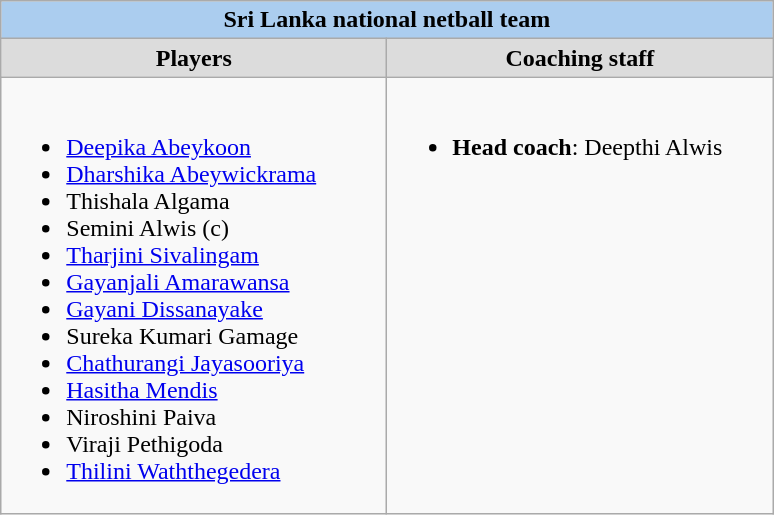<table class=wikitable>
<tr>
<td colspan=2 align=center bgcolor=#ABCDEF><strong>Sri Lanka national netball team</strong></td>
</tr>
<tr align=center>
<td width=250 bgcolor=gainsboro><strong>Players</strong></td>
<td width=250 bgcolor=gainsboro><strong>Coaching staff</strong></td>
</tr>
<tr>
<td><br><ul><li><a href='#'>Deepika Abeykoon</a></li><li><a href='#'>Dharshika Abeywickrama</a></li><li>Thishala Algama</li><li>Semini Alwis (c)</li><li><a href='#'>Tharjini Sivalingam</a></li><li><a href='#'>Gayanjali Amarawansa</a></li><li><a href='#'>Gayani Dissanayake</a></li><li>Sureka Kumari Gamage</li><li><a href='#'>Chathurangi Jayasooriya</a></li><li><a href='#'>Hasitha Mendis</a></li><li>Niroshini Paiva</li><li>Viraji Pethigoda</li><li><a href='#'>Thilini Waththegedera</a></li></ul></td>
<td valign=top><br><ul><li><strong>Head coach</strong>: Deepthi Alwis</li></ul></td>
</tr>
</table>
